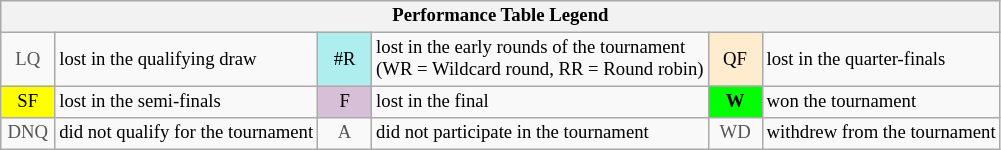<table class="wikitable" style="font-size:78%;">
<tr bgcolor="#efefef">
<th colspan="6">Performance Table Legend</th>
</tr>
<tr>
<td align="center" style="color:#555555;" width="30">LQ</td>
<td>lost in the qualifying draw</td>
<td align="center" style="background:#afeeee;">#R</td>
<td>lost in the early rounds of the tournament<br>(WR = Wildcard round, RR = Round robin)</td>
<td align="center" style="background:#ffebcd;">QF</td>
<td>lost in the quarter-finals</td>
</tr>
<tr>
<td align="center" style="background:yellow;">SF</td>
<td>lost in the semi-finals</td>
<td align="center" style="background:#D8BFD8;">F</td>
<td>lost in the final</td>
<td align="center" style="background:#00ff00;"><strong>W</strong></td>
<td>won the tournament</td>
</tr>
<tr>
<td align="center" style="color:#555555;" width="30">DNQ</td>
<td>did not qualify for the tournament</td>
<td align="center" style="color:#555555;" width="30">A</td>
<td>did not participate in the tournament</td>
<td align="center" style="color:#555555;" width="30">WD</td>
<td>withdrew from the tournament</td>
</tr>
</table>
